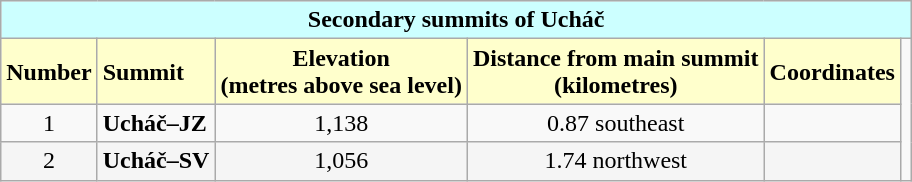<table class="wikitable">
<tr>
<td colspan="6" bgcolor="#CCFFFF" align="center"> <strong>Secondary summits of Ucháč</strong></td>
</tr>
<tr>
<td bgcolor="#FFFFCC" align="center"><strong>Number</strong></td>
<td bgcolor="#FFFFCC"><strong>Summit</strong></td>
<td bgcolor="#FFFFCC" align="center"><strong>Elevation</strong><br><strong>(metres above sea level)</strong></td>
<td bgcolor="#FFFFCC" align="center"><strong>Distance from main summit</strong><br><strong>(kilometres)</strong></td>
<td bgcolor="#FFFFCC" align="center"><strong>Coordinates</strong></td>
<td rowspan="3" align="center"></td>
</tr>
<tr>
<td align="center">1</td>
<td><strong>Ucháč–JZ</strong></td>
<td align="center">1,138</td>
<td align="center">0.87 southeast</td>
<td align="center"></td>
</tr>
<tr bgcolor="#F5F5F5">
<td align="center">2</td>
<td><strong>Ucháč–SV</strong></td>
<td align="center">1,056</td>
<td align="center">1.74 northwest</td>
<td align="center"></td>
</tr>
</table>
